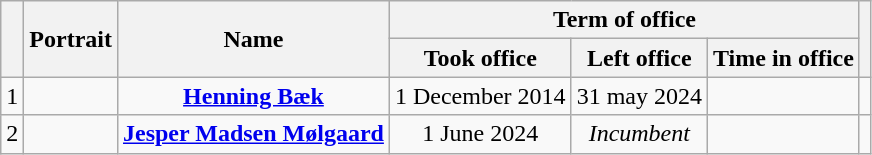<table class="wikitable" style="text-align:center">
<tr>
<th rowspan=2></th>
<th rowspan=2>Portrait</th>
<th rowspan=2>Name<br></th>
<th colspan=3>Term of office</th>
<th rowspan=2></th>
</tr>
<tr>
<th>Took office</th>
<th>Left office</th>
<th>Time in office</th>
</tr>
<tr>
<td>1</td>
<td></td>
<td><strong><a href='#'>Henning Bæk</a></strong><br></td>
<td>1 December 2014</td>
<td>31 may 2024</td>
<td></td>
<td></td>
</tr>
<tr>
<td>2</td>
<td></td>
<td><strong><a href='#'>Jesper Madsen Mølgaard</a></strong><br></td>
<td>1 June 2024</td>
<td><em>Incumbent</em></td>
<td></td>
<td></td>
</tr>
</table>
